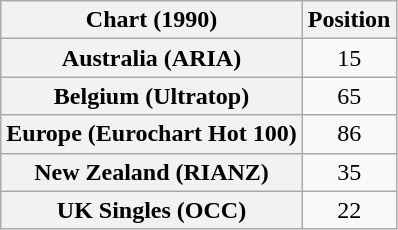<table class="wikitable sortable plainrowheaders" style="text-align:center">
<tr>
<th scope="col">Chart (1990)</th>
<th scope="col">Position</th>
</tr>
<tr>
<th scope="row">Australia (ARIA)</th>
<td>15</td>
</tr>
<tr>
<th scope="row">Belgium (Ultratop)</th>
<td>65</td>
</tr>
<tr>
<th scope="row">Europe (Eurochart Hot 100)</th>
<td>86</td>
</tr>
<tr>
<th scope="row">New Zealand (RIANZ)</th>
<td>35</td>
</tr>
<tr>
<th scope="row">UK Singles (OCC)</th>
<td>22</td>
</tr>
</table>
